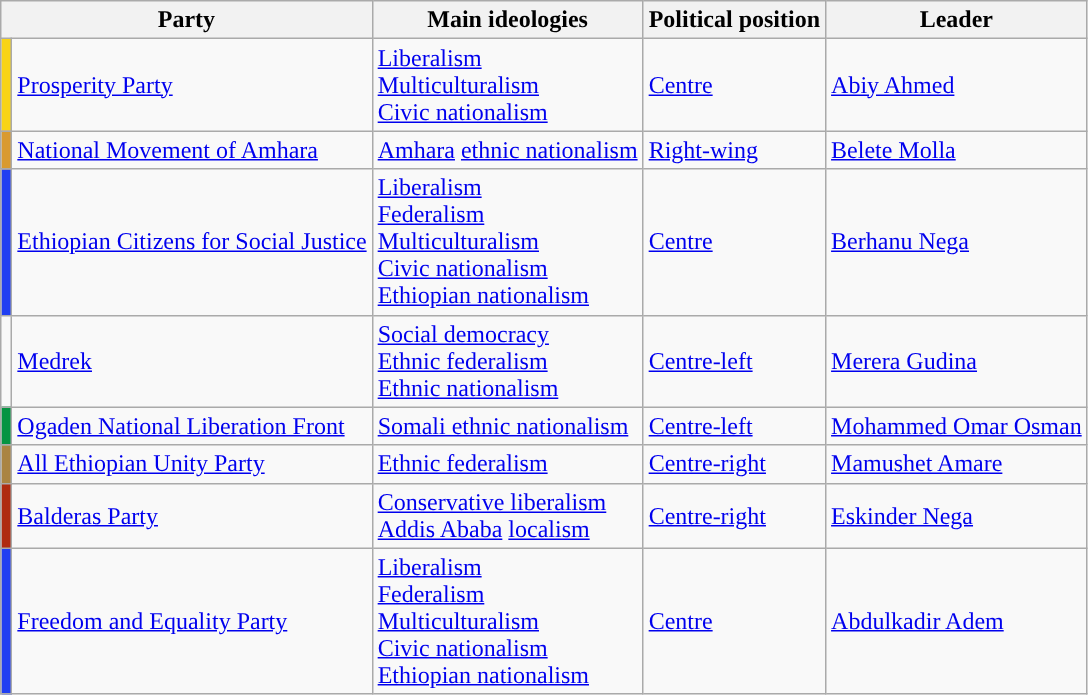<table class="wikitable">
<tr>
<th colspan="2">Party</th>
<th>Main ideologies</th>
<th>Political position</th>
<th>Leader</th>
</tr>
<tr>
<td style="background:#F9D416"></td>
<td><a href='#'>Prosperity Party</a></td>
<td><a href='#'>Liberalism</a><br><a href='#'>Multiculturalism</a><br><a href='#'>Civic nationalism</a></td>
<td><a href='#'>Centre</a></td>
<td><a href='#'>Abiy Ahmed</a></td>
</tr>
<tr>
<td style="background:#D99A30"></td>
<td><a href='#'>National Movement of Amhara</a></td>
<td><a href='#'>Amhara</a> <a href='#'>ethnic nationalism</a></td>
<td><a href='#'>Right-wing</a></td>
<td><a href='#'>Belete Molla</a></td>
</tr>
<tr>
<td style="background:#203FF2"></td>
<td><a href='#'>Ethiopian Citizens for Social Justice</a></td>
<td><a href='#'>Liberalism</a><br><a href='#'>Federalism</a><br><a href='#'>Multiculturalism</a><br><a href='#'>Civic nationalism</a><br><a href='#'>Ethiopian nationalism</a></td>
<td><a href='#'>Centre</a></td>
<td><a href='#'>Berhanu Nega</a></td>
</tr>
<tr>
<td style="background:"></td>
<td><a href='#'>Medrek</a></td>
<td><a href='#'>Social democracy</a><br><a href='#'>Ethnic federalism</a><br><a href='#'>Ethnic nationalism</a></td>
<td><a href='#'>Centre-left</a></td>
<td><a href='#'>Merera Gudina</a></td>
</tr>
<tr>
<td style="background:#059442"></td>
<td><a href='#'>Ogaden National Liberation Front</a></td>
<td><a href='#'>Somali ethnic nationalism</a></td>
<td><a href='#'>Centre-left</a></td>
<td><a href='#'>Mohammed Omar Osman</a></td>
</tr>
<tr>
<td style="background:#AA8442"></td>
<td><a href='#'>All Ethiopian Unity Party</a></td>
<td><a href='#'>Ethnic federalism</a></td>
<td><a href='#'>Centre-right</a></td>
<td><a href='#'>Mamushet Amare</a></td>
</tr>
<tr>
<td style="background:#AF2B11"></td>
<td><a href='#'>Balderas Party</a></td>
<td><a href='#'>Conservative liberalism</a><br><a href='#'>Addis Ababa</a> <a href='#'>localism</a></td>
<td><a href='#'>Centre-right</a></td>
<td><a href='#'>Eskinder Nega</a></td>
</tr>
<tr>
<td style="background:#203FF2"></td>
<td><a href='#'>Freedom and Equality Party</a></td>
<td><a href='#'>Liberalism</a><br><a href='#'>Federalism</a><br><a href='#'>Multiculturalism</a><br><a href='#'>Civic nationalism</a><br><a href='#'>Ethiopian nationalism</a></td>
<td><a href='#'>Centre</a></td>
<td><a href='#'>Abdulkadir Adem</a></td>
</tr>
</table>
